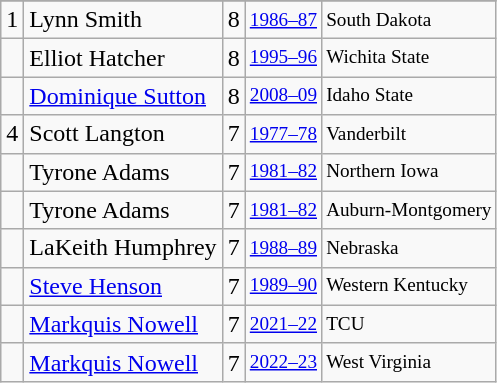<table class="wikitable">
<tr>
</tr>
<tr>
<td>1</td>
<td>Lynn Smith</td>
<td>8</td>
<td style="font-size:80%;"><a href='#'>1986–87</a></td>
<td style="font-size:80%;">South Dakota</td>
</tr>
<tr>
<td></td>
<td>Elliot Hatcher</td>
<td>8</td>
<td style="font-size:80%;"><a href='#'>1995–96</a></td>
<td style="font-size:80%;">Wichita State</td>
</tr>
<tr>
<td></td>
<td><a href='#'>Dominique Sutton</a></td>
<td>8</td>
<td style="font-size:80%;"><a href='#'>2008–09</a></td>
<td style="font-size:80%;">Idaho State</td>
</tr>
<tr>
<td>4</td>
<td>Scott Langton</td>
<td>7</td>
<td style="font-size:80%;"><a href='#'>1977–78</a></td>
<td style="font-size:80%;">Vanderbilt</td>
</tr>
<tr>
<td></td>
<td>Tyrone Adams</td>
<td>7</td>
<td style="font-size:80%;"><a href='#'>1981–82</a></td>
<td style="font-size:80%;">Northern Iowa</td>
</tr>
<tr>
<td></td>
<td>Tyrone Adams</td>
<td>7</td>
<td style="font-size:80%;"><a href='#'>1981–82</a></td>
<td style="font-size:80%;">Auburn-Montgomery</td>
</tr>
<tr>
<td></td>
<td>LaKeith Humphrey</td>
<td>7</td>
<td style="font-size:80%;"><a href='#'>1988–89</a></td>
<td style="font-size:80%;">Nebraska</td>
</tr>
<tr>
<td></td>
<td><a href='#'>Steve Henson</a></td>
<td>7</td>
<td style="font-size:80%;"><a href='#'>1989–90</a></td>
<td style="font-size:80%;">Western Kentucky</td>
</tr>
<tr>
<td></td>
<td><a href='#'>Markquis Nowell</a></td>
<td>7</td>
<td style="font-size:80%;"><a href='#'>2021–22</a></td>
<td style="font-size:80%;">TCU</td>
</tr>
<tr>
<td></td>
<td><a href='#'>Markquis Nowell</a></td>
<td>7</td>
<td style="font-size:80%;"><a href='#'>2022–23</a></td>
<td style="font-size:80%;">West Virginia</td>
</tr>
</table>
